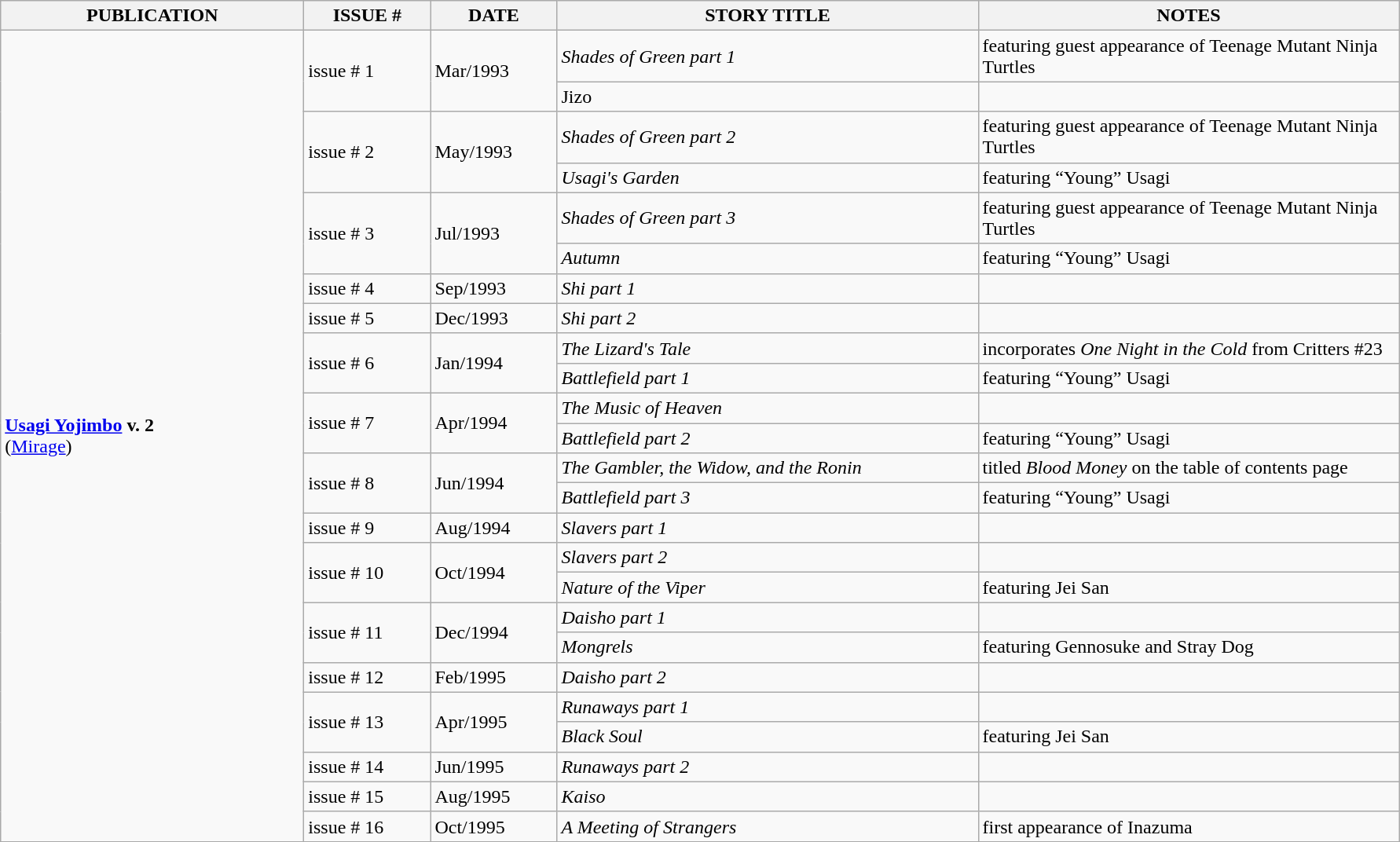<table class="wikitable">
<tr>
<th width="250"><strong>PUBLICATION</strong></th>
<th width="100"><strong>ISSUE #</strong></th>
<th width="100"><strong>DATE</strong></th>
<th width="350"><strong>STORY TITLE</strong></th>
<th width="350"><strong>NOTES</strong></th>
</tr>
<tr>
<td rowspan=25><strong><a href='#'>Usagi Yojimbo</a> v. 2</strong><br>(<a href='#'>Mirage</a>)</td>
<td rowspan=2>issue # 1</td>
<td rowspan=2>Mar/1993</td>
<td><em>Shades of Green part 1</em></td>
<td>featuring guest appearance of Teenage Mutant Ninja Turtles</td>
</tr>
<tr>
<td>Jizo</td>
<td></td>
</tr>
<tr>
<td rowspan=2>issue # 2</td>
<td rowspan=2>May/1993</td>
<td><em>Shades of Green part 2</em></td>
<td>featuring guest appearance of Teenage Mutant Ninja Turtles</td>
</tr>
<tr>
<td><em>Usagi's Garden</em></td>
<td>featuring “Young” Usagi</td>
</tr>
<tr>
<td rowspan=2>issue # 3</td>
<td rowspan=2>Jul/1993</td>
<td><em>Shades of Green part 3</em></td>
<td>featuring guest appearance of Teenage Mutant Ninja Turtles</td>
</tr>
<tr>
<td><em>Autumn</em></td>
<td>featuring “Young” Usagi</td>
</tr>
<tr>
<td>issue # 4</td>
<td>Sep/1993</td>
<td><em>Shi part 1</em></td>
<td></td>
</tr>
<tr>
<td>issue # 5</td>
<td>Dec/1993</td>
<td><em>Shi part 2</em></td>
<td></td>
</tr>
<tr>
<td rowspan=2>issue # 6</td>
<td rowspan=2>Jan/1994</td>
<td><em>The Lizard's Tale</em></td>
<td>incorporates <em>One Night in the Cold</em> from Critters #23</td>
</tr>
<tr>
<td><em>Battlefield part 1</em></td>
<td>featuring “Young” Usagi</td>
</tr>
<tr>
<td rowspan=2>issue # 7</td>
<td rowspan=2>Apr/1994</td>
<td><em>The Music of Heaven</em></td>
<td></td>
</tr>
<tr>
<td><em>Battlefield part 2</em></td>
<td>featuring “Young” Usagi</td>
</tr>
<tr>
<td rowspan=2>issue # 8</td>
<td rowspan=2>Jun/1994</td>
<td><em>The Gambler, the Widow, and the Ronin</em></td>
<td>titled <em>Blood Money</em> on the table of contents page</td>
</tr>
<tr>
<td><em>Battlefield part 3</em></td>
<td>featuring “Young” Usagi</td>
</tr>
<tr>
<td>issue # 9</td>
<td>Aug/1994</td>
<td><em>Slavers part 1</em></td>
<td></td>
</tr>
<tr>
<td rowspan=2>issue # 10</td>
<td rowspan=2>Oct/1994</td>
<td><em>Slavers part 2</em></td>
<td></td>
</tr>
<tr>
<td><em>Nature of the Viper</em></td>
<td>featuring Jei San</td>
</tr>
<tr>
<td rowspan=2>issue # 11</td>
<td rowspan=2>Dec/1994</td>
<td><em>Daisho part 1</em></td>
<td></td>
</tr>
<tr>
<td><em>Mongrels</em></td>
<td>featuring Gennosuke and Stray Dog</td>
</tr>
<tr>
<td>issue # 12</td>
<td>Feb/1995</td>
<td><em>Daisho part 2</em></td>
<td></td>
</tr>
<tr>
<td rowspan=2>issue # 13</td>
<td rowspan=2>Apr/1995</td>
<td><em>Runaways part 1</em></td>
<td></td>
</tr>
<tr>
<td><em>Black Soul</em></td>
<td>featuring Jei San</td>
</tr>
<tr>
<td>issue # 14</td>
<td>Jun/1995</td>
<td><em>Runaways part 2</em></td>
<td></td>
</tr>
<tr>
<td>issue # 15</td>
<td>Aug/1995</td>
<td><em>Kaiso</em></td>
<td></td>
</tr>
<tr>
<td>issue # 16</td>
<td>Oct/1995</td>
<td><em>A Meeting of Strangers</em></td>
<td>first appearance of Inazuma</td>
</tr>
<tr>
</tr>
</table>
